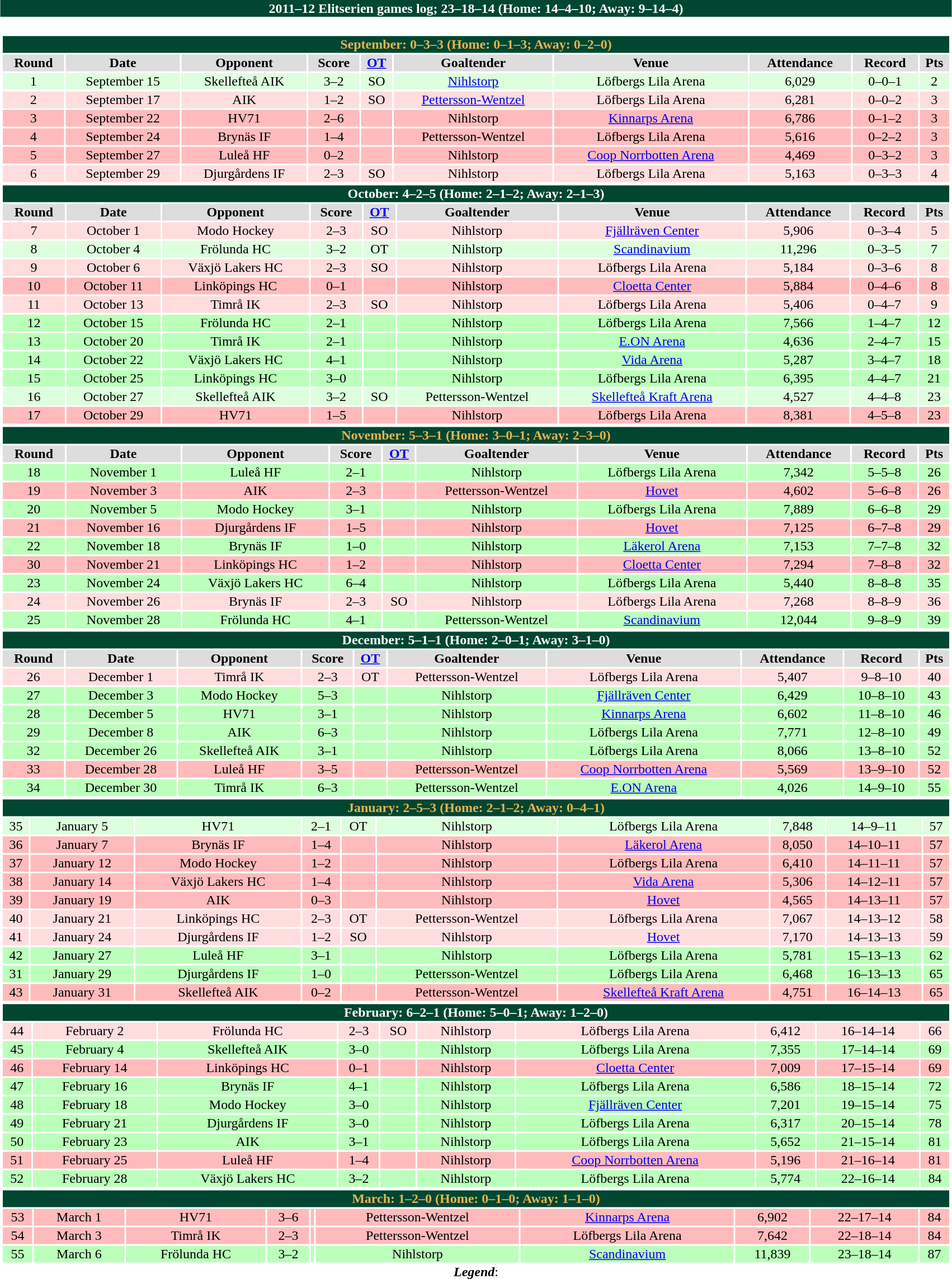<table class="toccolours" width=90% style="clear:both; margin:1.5em auto; text-align:center;">
<tr>
<th colspan=10 style="background:#004631; color: #ffffff;">2011–12 Elitserien games log; 23–18–14 (Home: 14–4–10; Away: 9–14–4)</th>
</tr>
<tr>
<td colspan=10><br><table class="toccolours collapsible collapsed" width=100%>
<tr>
<th colspan=10; style="background:#004631; color: #E6B350;">September: 0–3–3 (Home: 0–1–3; Away: 0–2–0)</th>
</tr>
<tr align="center"  bgcolor="#dddddd">
<td><strong>Round</strong></td>
<td><strong>Date</strong></td>
<td><strong>Opponent</strong></td>
<td><strong>Score</strong></td>
<td><strong> <a href='#'>OT</a></strong></td>
<td><strong>Goaltender</strong></td>
<td><strong>Venue</strong></td>
<td><strong>Attendance</strong></td>
<td><strong>Record</strong></td>
<td><strong>Pts</strong></td>
</tr>
<tr align="center" bgcolor="#ddffdd">
<td>1</td>
<td>September 15</td>
<td>Skellefteå AIK</td>
<td>3–2</td>
<td>SO</td>
<td><a href='#'>Nihlstorp</a></td>
<td>Löfbergs Lila Arena</td>
<td>6,029</td>
<td>0–0–1</td>
<td>2</td>
</tr>
<tr align="center" bgcolor="#ffdddd">
<td>2</td>
<td>September 17</td>
<td>AIK</td>
<td>1–2</td>
<td>SO</td>
<td><a href='#'>Pettersson-Wentzel</a></td>
<td>Löfbergs Lila Arena</td>
<td>6,281</td>
<td>0–0–2</td>
<td>3</td>
</tr>
<tr align="center" bgcolor="#ffbbbb">
<td>3</td>
<td>September 22</td>
<td>HV71</td>
<td>2–6</td>
<td></td>
<td>Nihlstorp</td>
<td><a href='#'>Kinnarps Arena</a></td>
<td>6,786</td>
<td>0–1–2</td>
<td>3</td>
</tr>
<tr align="center" bgcolor="#ffbbbb">
<td>4</td>
<td>September 24</td>
<td>Brynäs IF</td>
<td>1–4</td>
<td></td>
<td>Pettersson-Wentzel</td>
<td>Löfbergs Lila Arena</td>
<td>5,616</td>
<td>0–2–2</td>
<td>3</td>
</tr>
<tr align="center" bgcolor="#ffbbbb">
<td>5</td>
<td>September 27</td>
<td>Luleå HF</td>
<td>0–2</td>
<td></td>
<td>Nihlstorp</td>
<td><a href='#'>Coop Norrbotten Arena</a></td>
<td>4,469</td>
<td>0–3–2</td>
<td>3</td>
</tr>
<tr align="center" bgcolor="#ffdddd">
<td>6</td>
<td>September 29</td>
<td>Djurgårdens IF</td>
<td>2–3</td>
<td>SO</td>
<td>Nihlstorp</td>
<td>Löfbergs Lila Arena</td>
<td>5,163</td>
<td>0–3–3</td>
<td>4</td>
</tr>
</table>
<table class="toccolours collapsible collapsed" width=100%>
<tr>
<th colspan=10; style="background:#004631; color: #ffffff;">October: 4–2–5 (Home: 2–1–2; Away: 2–1–3)</th>
</tr>
<tr align="center"  bgcolor="#dddddd">
<td><strong>Round</strong></td>
<td><strong>Date</strong></td>
<td><strong>Opponent</strong></td>
<td><strong>Score</strong></td>
<td><strong> <a href='#'>OT</a></strong></td>
<td><strong>Goaltender</strong></td>
<td><strong>Venue</strong></td>
<td><strong>Attendance</strong></td>
<td><strong>Record</strong></td>
<td><strong>Pts</strong></td>
</tr>
<tr align="center" bgcolor="#ffdddd">
<td>7</td>
<td>October 1</td>
<td>Modo Hockey</td>
<td>2–3</td>
<td>SO</td>
<td>Nihlstorp</td>
<td><a href='#'>Fjällräven Center</a></td>
<td>5,906</td>
<td>0–3–4</td>
<td>5</td>
</tr>
<tr align="center" bgcolor="#ddffdd">
<td>8</td>
<td>October 4</td>
<td>Frölunda HC</td>
<td>3–2</td>
<td>OT</td>
<td>Nihlstorp</td>
<td><a href='#'>Scandinavium</a></td>
<td>11,296</td>
<td>0–3–5</td>
<td>7</td>
</tr>
<tr align="center" bgcolor="#ffdddd">
<td>9</td>
<td>October 6</td>
<td>Växjö Lakers HC</td>
<td>2–3</td>
<td>SO</td>
<td>Nihlstorp</td>
<td>Löfbergs Lila Arena</td>
<td>5,184</td>
<td>0–3–6</td>
<td>8</td>
</tr>
<tr align="center" bgcolor="#ffbbbb">
<td>10</td>
<td>October 11</td>
<td>Linköpings HC</td>
<td>0–1</td>
<td></td>
<td>Nihlstorp</td>
<td><a href='#'>Cloetta Center</a></td>
<td>5,884</td>
<td>0–4–6</td>
<td>8</td>
</tr>
<tr align="center" bgcolor="#ffdddd">
<td>11</td>
<td>October 13</td>
<td>Timrå IK</td>
<td>2–3</td>
<td>SO</td>
<td>Nihlstorp</td>
<td>Löfbergs Lila Arena</td>
<td>5,406</td>
<td>0–4–7</td>
<td>9</td>
</tr>
<tr align="center" bgcolor="#bbffbb">
<td>12</td>
<td>October 15</td>
<td>Frölunda HC</td>
<td>2–1</td>
<td></td>
<td>Nihlstorp</td>
<td>Löfbergs Lila Arena</td>
<td>7,566</td>
<td>1–4–7</td>
<td>12</td>
</tr>
<tr align="center" bgcolor="#bbffbb">
<td>13</td>
<td>October 20</td>
<td>Timrå IK</td>
<td>2–1</td>
<td></td>
<td>Nihlstorp</td>
<td><a href='#'>E.ON Arena</a></td>
<td>4,636</td>
<td>2–4–7</td>
<td>15</td>
</tr>
<tr align="center" bgcolor="#bbffbb">
<td>14</td>
<td>October 22</td>
<td>Växjö Lakers HC</td>
<td>4–1</td>
<td></td>
<td>Nihlstorp</td>
<td><a href='#'>Vida Arena</a></td>
<td>5,287</td>
<td>3–4–7</td>
<td>18</td>
</tr>
<tr align="center" bgcolor="#bbffbb">
<td>15</td>
<td>October 25</td>
<td>Linköpings HC</td>
<td>3–0</td>
<td></td>
<td>Nihlstorp</td>
<td>Löfbergs Lila Arena</td>
<td>6,395</td>
<td>4–4–7</td>
<td>21</td>
</tr>
<tr align="center" bgcolor="#ddffdd">
<td>16</td>
<td>October 27</td>
<td>Skellefteå AIK</td>
<td>3–2</td>
<td>SO</td>
<td>Pettersson-Wentzel</td>
<td><a href='#'>Skellefteå Kraft Arena</a></td>
<td>4,527</td>
<td>4–4–8</td>
<td>23</td>
</tr>
<tr align="center" bgcolor="#ffbbbb">
<td>17</td>
<td>October 29</td>
<td>HV71</td>
<td>1–5</td>
<td></td>
<td>Nihlstorp</td>
<td>Löfbergs Lila Arena</td>
<td>8,381</td>
<td>4–5–8</td>
<td>23</td>
</tr>
</table>
<table class="toccolours collapsible collapsed" width=100%>
<tr>
<th colspan=10; style="background:#004631; color: #E6B350;">November: 5–3–1 (Home: 3–0–1; Away: 2–3–0)</th>
</tr>
<tr align="center"  bgcolor="#dddddd">
<td><strong>Round</strong></td>
<td><strong>Date</strong></td>
<td><strong>Opponent</strong></td>
<td><strong>Score</strong></td>
<td><strong> <a href='#'>OT</a></strong></td>
<td><strong>Goaltender</strong></td>
<td><strong>Venue</strong></td>
<td><strong>Attendance</strong></td>
<td><strong>Record</strong></td>
<td><strong>Pts</strong></td>
</tr>
<tr align="center" bgcolor="#bbffbb">
<td>18</td>
<td>November 1</td>
<td>Luleå HF</td>
<td>2–1</td>
<td></td>
<td>Nihlstorp</td>
<td>Löfbergs Lila Arena</td>
<td>7,342</td>
<td>5–5–8</td>
<td>26</td>
</tr>
<tr align="center" bgcolor="#ffbbbb">
<td>19</td>
<td>November 3</td>
<td>AIK</td>
<td>2–3</td>
<td></td>
<td>Pettersson-Wentzel</td>
<td><a href='#'>Hovet</a></td>
<td>4,602</td>
<td>5–6–8</td>
<td>26</td>
</tr>
<tr align="center" bgcolor="#bbffbb">
<td>20</td>
<td>November 5</td>
<td>Modo Hockey</td>
<td>3–1</td>
<td></td>
<td>Nihlstorp</td>
<td>Löfbergs Lila Arena</td>
<td>7,889</td>
<td>6–6–8</td>
<td>29</td>
</tr>
<tr align="center" bgcolor="#ffbbbb">
<td>21</td>
<td>November 16</td>
<td>Djurgårdens IF</td>
<td>1–5</td>
<td></td>
<td>Nihlstorp</td>
<td><a href='#'>Hovet</a></td>
<td>7,125</td>
<td>6–7–8</td>
<td>29</td>
</tr>
<tr align="center" bgcolor="#bbffbb">
<td>22</td>
<td>November 18</td>
<td>Brynäs IF</td>
<td>1–0</td>
<td></td>
<td>Nihlstorp</td>
<td><a href='#'>Läkerol Arena</a></td>
<td>7,153</td>
<td>7–7–8</td>
<td>32</td>
</tr>
<tr align="center" bgcolor="#ffbbbb">
<td>30</td>
<td>November 21</td>
<td>Linköpings HC</td>
<td>1–2</td>
<td></td>
<td>Nihlstorp</td>
<td><a href='#'>Cloetta Center</a></td>
<td>7,294</td>
<td>7–8–8</td>
<td>32</td>
</tr>
<tr align="center" bgcolor="#bbffbb">
<td>23</td>
<td>November 24</td>
<td>Växjö Lakers HC</td>
<td>6–4</td>
<td></td>
<td>Nihlstorp</td>
<td>Löfbergs Lila Arena</td>
<td>5,440</td>
<td>8–8–8</td>
<td>35</td>
</tr>
<tr align="center" bgcolor="#ffdddd">
<td>24</td>
<td>November 26</td>
<td>Brynäs IF</td>
<td>2–3</td>
<td>SO</td>
<td>Nihlstorp</td>
<td>Löfbergs Lila Arena</td>
<td>7,268</td>
<td>8–8–9</td>
<td>36</td>
</tr>
<tr align="center" bgcolor="#bbffbb">
<td>25</td>
<td>November 28</td>
<td>Frölunda HC</td>
<td>4–1</td>
<td></td>
<td>Pettersson-Wentzel</td>
<td><a href='#'>Scandinavium</a></td>
<td>12,044</td>
<td>9–8–9</td>
<td>39</td>
</tr>
</table>
<table class="toccolours collapsible collapsed" width=100%>
<tr>
<th colspan=10; style="background:#004631; color: #ffffff;">December: 5–1–1 (Home: 2–0–1; Away: 3–1–0)</th>
</tr>
<tr align="center"  bgcolor="#dddddd">
<td><strong>Round</strong></td>
<td><strong>Date</strong></td>
<td><strong>Opponent</strong></td>
<td><strong>Score</strong></td>
<td><strong> <a href='#'>OT</a></strong></td>
<td><strong>Goaltender</strong></td>
<td><strong>Venue</strong></td>
<td><strong>Attendance</strong></td>
<td><strong>Record</strong></td>
<td><strong>Pts</strong></td>
</tr>
<tr align="center" bgcolor="#ffdddd">
<td>26</td>
<td>December 1</td>
<td>Timrå IK</td>
<td>2–3</td>
<td>OT</td>
<td>Pettersson-Wentzel</td>
<td>Löfbergs Lila Arena</td>
<td>5,407</td>
<td>9–8–10</td>
<td>40</td>
</tr>
<tr align="center" bgcolor="#bbffbb">
<td>27</td>
<td>December 3</td>
<td>Modo Hockey</td>
<td>5–3</td>
<td></td>
<td>Nihlstorp</td>
<td><a href='#'>Fjällräven Center</a></td>
<td>6,429</td>
<td>10–8–10</td>
<td>43</td>
</tr>
<tr align="center" bgcolor="#bbffbb">
<td>28</td>
<td>December 5</td>
<td>HV71</td>
<td>3–1</td>
<td></td>
<td>Nihlstorp</td>
<td><a href='#'>Kinnarps Arena</a></td>
<td>6,602</td>
<td>11–8–10</td>
<td>46</td>
</tr>
<tr align="center" bgcolor="#bbffbb">
<td>29</td>
<td>December 8</td>
<td>AIK</td>
<td>6–3</td>
<td></td>
<td>Nihlstorp</td>
<td>Löfbergs Lila Arena</td>
<td>7,771</td>
<td>12–8–10</td>
<td>49</td>
</tr>
<tr align="center" bgcolor="#bbffbb">
<td>32</td>
<td>December 26</td>
<td>Skellefteå AIK</td>
<td>3–1</td>
<td></td>
<td>Nihlstorp</td>
<td>Löfbergs Lila Arena</td>
<td>8,066</td>
<td>13–8–10</td>
<td>52</td>
</tr>
<tr align="center" bgcolor="#ffbbbb">
<td>33</td>
<td>December 28</td>
<td>Luleå HF</td>
<td>3–5</td>
<td></td>
<td>Pettersson-Wentzel</td>
<td><a href='#'>Coop Norrbotten Arena</a></td>
<td>5,569</td>
<td>13–9–10</td>
<td>52</td>
</tr>
<tr align="center" bgcolor="#bbffbb">
<td>34</td>
<td>December 30</td>
<td>Timrå IK</td>
<td>6–3</td>
<td></td>
<td>Pettersson-Wentzel</td>
<td><a href='#'>E.ON Arena</a></td>
<td>4,026</td>
<td>14–9–10</td>
<td>55</td>
</tr>
</table>
<table class="toccolours collapsible collapsed" width=100%>
<tr>
<th colspan=10; style="background:#004631; color: #E6B350;">January: 2–5–3 (Home: 2–1–2; Away: 0–4–1)</th>
</tr>
<tr align="center"  bgcolor="#ddffdd">
<td>35</td>
<td>January 5</td>
<td>HV71</td>
<td>2–1</td>
<td>OT</td>
<td>Nihlstorp</td>
<td>Löfbergs Lila Arena</td>
<td>7,848</td>
<td>14–9–11</td>
<td>57</td>
</tr>
<tr align="center"  bgcolor="#ffbbbb">
<td>36</td>
<td>January 7</td>
<td>Brynäs IF</td>
<td>1–4</td>
<td></td>
<td>Nihlstorp</td>
<td><a href='#'>Läkerol Arena</a></td>
<td>8,050</td>
<td>14–10–11</td>
<td>57</td>
</tr>
<tr align="center"  bgcolor="#ffbbbb">
<td>37</td>
<td>January 12</td>
<td>Modo Hockey</td>
<td>1–2</td>
<td></td>
<td>Nihlstorp</td>
<td>Löfbergs Lila Arena</td>
<td>6,410</td>
<td>14–11–11</td>
<td>57</td>
</tr>
<tr align="center"  bgcolor="#ffbbbb">
<td>38</td>
<td>January 14</td>
<td>Växjö Lakers HC</td>
<td>1–4</td>
<td></td>
<td>Nihlstorp</td>
<td><a href='#'>Vida Arena</a></td>
<td>5,306</td>
<td>14–12–11</td>
<td>57</td>
</tr>
<tr align="center"  bgcolor="#ffbbbb">
<td>39</td>
<td>January 19</td>
<td>AIK</td>
<td>0–3</td>
<td></td>
<td>Nihlstorp</td>
<td><a href='#'>Hovet</a></td>
<td>4,565</td>
<td>14–13–11</td>
<td>57</td>
</tr>
<tr align="center"  bgcolor="#ffdddd">
<td>40</td>
<td>January 21</td>
<td>Linköpings HC</td>
<td>2–3</td>
<td>OT</td>
<td>Pettersson-Wentzel</td>
<td>Löfbergs Lila Arena</td>
<td>7,067</td>
<td>14–13–12</td>
<td>58</td>
</tr>
<tr align="center"  bgcolor="#ffdddd">
<td>41</td>
<td>January 24</td>
<td>Djurgårdens IF</td>
<td>1–2</td>
<td>SO</td>
<td>Nihlstorp</td>
<td><a href='#'>Hovet</a></td>
<td>7,170</td>
<td>14–13–13</td>
<td>59</td>
</tr>
<tr align="center"  bgcolor="#bbffbb">
<td>42</td>
<td>January 27</td>
<td>Luleå HF</td>
<td>3–1</td>
<td></td>
<td>Nihlstorp</td>
<td>Löfbergs Lila Arena</td>
<td>5,781</td>
<td>15–13–13</td>
<td>62</td>
</tr>
<tr align="center"  bgcolor="#bbffbb">
<td>31</td>
<td>January 29</td>
<td>Djurgårdens IF</td>
<td>1–0</td>
<td></td>
<td>Pettersson-Wentzel</td>
<td>Löfbergs Lila Arena</td>
<td>6,468</td>
<td>16–13–13</td>
<td>65</td>
</tr>
<tr align="center"  bgcolor="#ffbbbb">
<td>43</td>
<td>January 31</td>
<td>Skellefteå AIK</td>
<td>0–2</td>
<td></td>
<td>Pettersson-Wentzel</td>
<td><a href='#'>Skellefteå Kraft Arena</a></td>
<td>4,751</td>
<td>16–14–13</td>
<td>65</td>
</tr>
</table>
<table class="toccolours collapsible collapsed" width=100%>
<tr>
<th colspan=10; style="background:#004631; color: #ffffff;">February: 6–2–1 (Home: 5–0–1; Away: 1–2–0)</th>
</tr>
<tr align="center"  bgcolor="#ffdddd">
<td>44</td>
<td>February 2</td>
<td>Frölunda HC</td>
<td>2–3</td>
<td>SO</td>
<td>Nihlstorp</td>
<td>Löfbergs Lila Arena</td>
<td>6,412</td>
<td>16–14–14</td>
<td>66</td>
</tr>
<tr align="center"  bgcolor="#bbffbb">
<td>45</td>
<td>February 4</td>
<td>Skellefteå AIK</td>
<td>3–0</td>
<td></td>
<td>Nihlstorp</td>
<td>Löfbergs Lila Arena</td>
<td>7,355</td>
<td>17–14–14</td>
<td>69</td>
</tr>
<tr align="center"  bgcolor="#ffbbbb">
<td>46</td>
<td>February 14</td>
<td>Linköpings HC</td>
<td>0–1</td>
<td></td>
<td>Nihlstorp</td>
<td><a href='#'>Cloetta Center</a></td>
<td>7,009</td>
<td>17–15–14</td>
<td>69</td>
</tr>
<tr align="center"  bgcolor="#bbffbb">
<td>47</td>
<td>February 16</td>
<td>Brynäs IF</td>
<td>4–1</td>
<td></td>
<td>Nihlstorp</td>
<td>Löfbergs Lila Arena</td>
<td>6,586</td>
<td>18–15–14</td>
<td>72</td>
</tr>
<tr align="center"  bgcolor="#bbffbb">
<td>48</td>
<td>February 18</td>
<td>Modo Hockey</td>
<td>3–0</td>
<td></td>
<td>Nihlstorp</td>
<td><a href='#'>Fjällräven Center</a></td>
<td>7,201</td>
<td>19–15–14</td>
<td>75</td>
</tr>
<tr align="center"  bgcolor="#bbffbb">
<td>49</td>
<td>February 21</td>
<td>Djurgårdens IF</td>
<td>3–0</td>
<td></td>
<td>Nihlstorp</td>
<td>Löfbergs Lila Arena</td>
<td>6,317</td>
<td>20–15–14</td>
<td>78</td>
</tr>
<tr align="center"  bgcolor="#bbffbb">
<td>50</td>
<td>February 23</td>
<td>AIK</td>
<td>3–1</td>
<td></td>
<td>Nihlstorp</td>
<td>Löfbergs Lila Arena</td>
<td>5,652</td>
<td>21–15–14</td>
<td>81</td>
</tr>
<tr align="center"  bgcolor="#ffbbbb">
<td>51</td>
<td>February 25</td>
<td>Luleå HF</td>
<td>1–4</td>
<td></td>
<td>Nihlstorp</td>
<td><a href='#'>Coop Norrbotten Arena</a></td>
<td>5,196</td>
<td>21–16–14</td>
<td>81</td>
</tr>
<tr align="center"  bgcolor="#bbffbb">
<td>52</td>
<td>February 28</td>
<td>Växjö Lakers HC</td>
<td>3–2</td>
<td></td>
<td>Nihlstorp</td>
<td>Löfbergs Lila Arena</td>
<td>5,774</td>
<td>22–16–14</td>
<td>84</td>
</tr>
</table>
<table class="toccolours collapsible collapsed" width=100%>
<tr>
<th colspan=10; style="background:#004631; color: #E6B350;">March: 1–2–0 (Home: 0–1–0; Away: 1–1–0)</th>
</tr>
<tr align="center"  bgcolor="#ffbbbb">
<td>53</td>
<td>March 1</td>
<td>HV71</td>
<td>3–6</td>
<td></td>
<td>Pettersson-Wentzel</td>
<td><a href='#'>Kinnarps Arena</a></td>
<td>6,902</td>
<td>22–17–14</td>
<td>84</td>
</tr>
<tr align="center"  bgcolor="#ffbbbb">
<td>54</td>
<td>March 3</td>
<td>Timrå IK</td>
<td>2–3</td>
<td></td>
<td>Pettersson-Wentzel</td>
<td>Löfbergs Lila Arena</td>
<td>7,642</td>
<td>22–18–14</td>
<td>84</td>
</tr>
<tr align="center"  bgcolor="#bbffbb">
<td>55</td>
<td>March 6</td>
<td>Frölunda HC</td>
<td>3–2</td>
<td></td>
<td>Nihlstorp</td>
<td><a href='#'>Scandinavium</a></td>
<td>11,839</td>
<td>23–18–14</td>
<td>87</td>
</tr>
</table>
<strong><em>Legend</em></strong>: 


</td>
</tr>
</table>
